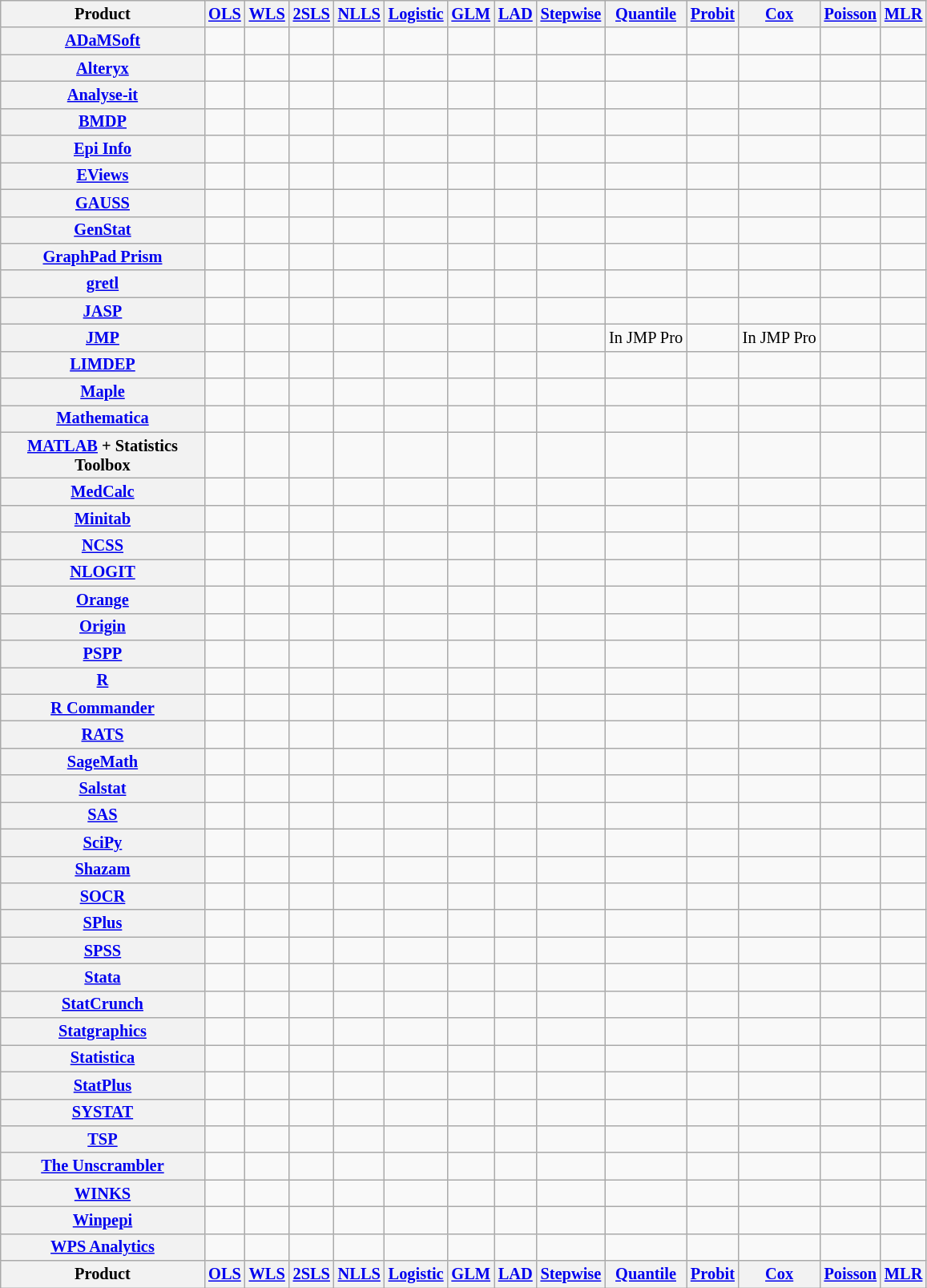<table class="wikitable sortable" style="font-size: 85%; text-align: center; width: auto;">
<tr>
<th style="width:12em">Product</th>
<th><a href='#'>OLS</a></th>
<th><a href='#'>WLS</a></th>
<th><a href='#'>2SLS</a></th>
<th><a href='#'>NLLS</a></th>
<th><a href='#'>Logistic</a></th>
<th><a href='#'>GLM</a></th>
<th><a href='#'>LAD</a></th>
<th><a href='#'>Stepwise</a></th>
<th><a href='#'>Quantile</a></th>
<th><a href='#'>Probit</a></th>
<th><a href='#'>Cox</a></th>
<th><a href='#'>Poisson</a></th>
<th><a href='#'>MLR</a></th>
</tr>
<tr>
<th><a href='#'>ADaMSoft</a></th>
<td></td>
<td></td>
<td></td>
<td></td>
<td></td>
<td></td>
<td></td>
<td></td>
<td></td>
<td></td>
<td></td>
<td></td>
<td></td>
</tr>
<tr>
<th><a href='#'>Alteryx</a></th>
<td></td>
<td></td>
<td></td>
<td></td>
<td></td>
<td></td>
<td></td>
<td></td>
<td></td>
<td></td>
<td></td>
<td></td>
<td></td>
</tr>
<tr>
<th><a href='#'>Analyse-it</a></th>
<td></td>
<td></td>
<td></td>
<td></td>
<td></td>
<td></td>
<td></td>
<td></td>
<td></td>
<td></td>
<td></td>
<td></td>
<td></td>
</tr>
<tr>
<th><a href='#'>BMDP</a></th>
<td></td>
<td></td>
<td></td>
<td></td>
<td></td>
<td></td>
<td></td>
<td></td>
<td></td>
<td></td>
<td></td>
<td></td>
<td></td>
</tr>
<tr>
<th><a href='#'>Epi Info</a></th>
<td></td>
<td></td>
<td></td>
<td></td>
<td></td>
<td></td>
<td></td>
<td></td>
<td></td>
<td></td>
<td></td>
<td></td>
<td></td>
</tr>
<tr>
<th><a href='#'>EViews</a></th>
<td></td>
<td></td>
<td></td>
<td></td>
<td></td>
<td></td>
<td></td>
<td></td>
<td></td>
<td></td>
<td></td>
<td></td>
<td></td>
</tr>
<tr>
<th><a href='#'>GAUSS</a></th>
<td></td>
<td></td>
<td></td>
<td></td>
<td></td>
<td></td>
<td></td>
<td></td>
<td></td>
<td></td>
<td></td>
<td></td>
<td></td>
</tr>
<tr>
<th><a href='#'>GenStat</a></th>
<td></td>
<td></td>
<td></td>
<td></td>
<td></td>
<td></td>
<td></td>
<td></td>
<td></td>
<td></td>
<td></td>
<td></td>
<td></td>
</tr>
<tr>
<th><a href='#'>GraphPad Prism</a></th>
<td></td>
<td></td>
<td></td>
<td></td>
<td></td>
<td></td>
<td></td>
<td></td>
<td></td>
<td></td>
<td></td>
<td></td>
<td></td>
</tr>
<tr>
<th><a href='#'>gretl</a></th>
<td></td>
<td></td>
<td></td>
<td></td>
<td></td>
<td></td>
<td></td>
<td></td>
<td></td>
<td></td>
<td></td>
<td></td>
<td></td>
</tr>
<tr>
<th><a href='#'>JASP</a></th>
<td></td>
<td></td>
<td></td>
<td></td>
<td></td>
<td></td>
<td></td>
<td></td>
<td></td>
<td></td>
<td></td>
<td></td>
<td></td>
</tr>
<tr>
<th><a href='#'>JMP</a></th>
<td></td>
<td></td>
<td></td>
<td></td>
<td></td>
<td></td>
<td></td>
<td></td>
<td>In JMP Pro</td>
<td></td>
<td>In JMP Pro</td>
<td></td>
<td></td>
</tr>
<tr>
<th><a href='#'>LIMDEP</a></th>
<td></td>
<td></td>
<td></td>
<td></td>
<td></td>
<td></td>
<td></td>
<td></td>
<td></td>
<td></td>
<td></td>
<td></td>
<td></td>
</tr>
<tr>
<th><a href='#'>Maple</a></th>
<td></td>
<td></td>
<td></td>
<td></td>
<td></td>
<td></td>
<td></td>
<td></td>
<td></td>
<td></td>
<td></td>
<td></td>
<td></td>
</tr>
<tr>
<th><a href='#'>Mathematica</a></th>
<td></td>
<td></td>
<td></td>
<td></td>
<td></td>
<td></td>
<td></td>
<td></td>
<td></td>
<td></td>
<td></td>
<td></td>
<td></td>
</tr>
<tr>
<th><a href='#'>MATLAB</a> + Statistics Toolbox</th>
<td></td>
<td></td>
<td></td>
<td></td>
<td></td>
<td></td>
<td></td>
<td></td>
<td></td>
<td></td>
<td></td>
<td></td>
<td></td>
</tr>
<tr>
<th><a href='#'>MedCalc</a></th>
<td></td>
<td></td>
<td></td>
<td></td>
<td></td>
<td></td>
<td></td>
<td></td>
<td></td>
<td></td>
<td></td>
<td></td>
<td></td>
</tr>
<tr>
<th><a href='#'>Minitab</a></th>
<td></td>
<td></td>
<td></td>
<td></td>
<td></td>
<td></td>
<td></td>
<td></td>
<td></td>
<td></td>
<td></td>
<td></td>
<td></td>
</tr>
<tr>
<th><a href='#'>NCSS</a></th>
<td></td>
<td></td>
<td></td>
<td></td>
<td></td>
<td></td>
<td></td>
<td></td>
<td></td>
<td></td>
<td></td>
<td></td>
<td></td>
</tr>
<tr>
<th><a href='#'>NLOGIT</a></th>
<td></td>
<td></td>
<td></td>
<td></td>
<td></td>
<td></td>
<td></td>
<td></td>
<td></td>
<td></td>
<td></td>
<td></td>
<td></td>
</tr>
<tr>
<th><a href='#'>Orange</a></th>
<td></td>
<td></td>
<td></td>
<td></td>
<td></td>
<td></td>
<td></td>
<td></td>
<td></td>
<td></td>
<td></td>
<td></td>
<td></td>
</tr>
<tr>
<th><a href='#'>Origin</a></th>
<td></td>
<td></td>
<td></td>
<td></td>
<td></td>
<td></td>
<td></td>
<td></td>
<td></td>
<td></td>
<td></td>
<td></td>
<td></td>
</tr>
<tr>
<th><a href='#'>PSPP</a></th>
<td></td>
<td></td>
<td></td>
<td></td>
<td></td>
<td></td>
<td></td>
<td></td>
<td></td>
<td></td>
<td></td>
<td></td>
<td></td>
</tr>
<tr>
<th><a href='#'>R</a></th>
<td></td>
<td></td>
<td></td>
<td></td>
<td></td>
<td></td>
<td></td>
<td></td>
<td></td>
<td></td>
<td></td>
<td></td>
<td></td>
</tr>
<tr>
<th><a href='#'>R Commander</a></th>
<td></td>
<td></td>
<td></td>
<td></td>
<td></td>
<td></td>
<td></td>
<td></td>
<td></td>
<td></td>
<td></td>
<td></td>
<td></td>
</tr>
<tr>
<th><a href='#'>RATS</a></th>
<td></td>
<td></td>
<td></td>
<td></td>
<td></td>
<td></td>
<td></td>
<td></td>
<td></td>
<td></td>
<td></td>
<td></td>
<td></td>
</tr>
<tr>
<th><a href='#'>SageMath</a></th>
<td></td>
<td></td>
<td></td>
<td></td>
<td></td>
<td></td>
<td></td>
<td></td>
<td></td>
<td></td>
<td></td>
<td></td>
<td></td>
</tr>
<tr>
<th><a href='#'>Salstat</a></th>
<td></td>
<td></td>
<td></td>
<td></td>
<td></td>
<td></td>
<td></td>
<td></td>
<td></td>
<td></td>
<td></td>
<td></td>
<td></td>
</tr>
<tr>
<th><a href='#'>SAS</a></th>
<td></td>
<td></td>
<td></td>
<td></td>
<td></td>
<td></td>
<td></td>
<td></td>
<td></td>
<td></td>
<td></td>
<td></td>
<td></td>
</tr>
<tr>
<th><a href='#'>SciPy</a></th>
<td></td>
<td></td>
<td></td>
<td></td>
<td></td>
<td></td>
<td></td>
<td></td>
<td></td>
<td></td>
<td></td>
<td></td>
<td></td>
</tr>
<tr>
<th><a href='#'>Shazam</a></th>
<td></td>
<td></td>
<td></td>
<td></td>
<td></td>
<td></td>
<td></td>
<td></td>
<td></td>
<td></td>
<td></td>
<td></td>
<td></td>
</tr>
<tr>
<th><a href='#'>SOCR</a></th>
<td></td>
<td></td>
<td></td>
<td></td>
<td></td>
<td></td>
<td></td>
<td></td>
<td></td>
<td></td>
<td></td>
<td></td>
<td></td>
</tr>
<tr>
<th><a href='#'>SPlus</a></th>
<td></td>
<td></td>
<td></td>
<td></td>
<td></td>
<td></td>
<td></td>
<td></td>
<td></td>
<td></td>
<td></td>
<td></td>
<td></td>
</tr>
<tr>
<th><a href='#'>SPSS</a></th>
<td></td>
<td></td>
<td></td>
<td></td>
<td></td>
<td></td>
<td></td>
<td></td>
<td></td>
<td></td>
<td></td>
<td></td>
<td></td>
</tr>
<tr>
<th><a href='#'>Stata</a></th>
<td></td>
<td></td>
<td></td>
<td></td>
<td></td>
<td></td>
<td></td>
<td></td>
<td></td>
<td></td>
<td></td>
<td></td>
<td></td>
</tr>
<tr>
<th><a href='#'>StatCrunch</a></th>
<td></td>
<td></td>
<td></td>
<td></td>
<td></td>
<td></td>
<td></td>
<td></td>
<td></td>
<td></td>
<td></td>
<td></td>
<td></td>
</tr>
<tr>
<th><a href='#'>Statgraphics</a></th>
<td></td>
<td></td>
<td></td>
<td></td>
<td></td>
<td></td>
<td></td>
<td></td>
<td></td>
<td></td>
<td></td>
<td></td>
<td></td>
</tr>
<tr>
<th><a href='#'>Statistica</a></th>
<td></td>
<td></td>
<td></td>
<td></td>
<td></td>
<td></td>
<td></td>
<td></td>
<td></td>
<td></td>
<td></td>
<td></td>
<td></td>
</tr>
<tr>
<th><a href='#'>StatPlus</a></th>
<td></td>
<td></td>
<td></td>
<td></td>
<td></td>
<td></td>
<td></td>
<td></td>
<td></td>
<td></td>
<td></td>
<td></td>
<td></td>
</tr>
<tr>
<th><a href='#'>SYSTAT</a></th>
<td></td>
<td></td>
<td></td>
<td></td>
<td></td>
<td></td>
<td></td>
<td></td>
<td></td>
<td></td>
<td></td>
<td></td>
<td></td>
</tr>
<tr>
<th><a href='#'>TSP</a></th>
<td></td>
<td></td>
<td></td>
<td></td>
<td></td>
<td></td>
<td></td>
<td></td>
<td></td>
<td></td>
<td></td>
<td></td>
<td></td>
</tr>
<tr>
<th><a href='#'>The Unscrambler</a></th>
<td></td>
<td></td>
<td></td>
<td></td>
<td></td>
<td></td>
<td></td>
<td></td>
<td></td>
<td></td>
<td></td>
<td></td>
<td></td>
</tr>
<tr>
<th><a href='#'>WINKS</a></th>
<td></td>
<td></td>
<td></td>
<td></td>
<td></td>
<td></td>
<td></td>
<td></td>
<td></td>
<td></td>
<td></td>
<td></td>
<td></td>
</tr>
<tr>
<th><a href='#'>Winpepi</a></th>
<td></td>
<td></td>
<td></td>
<td></td>
<td></td>
<td></td>
<td></td>
<td></td>
<td></td>
<td></td>
<td></td>
<td></td>
<td></td>
</tr>
<tr>
<th><a href='#'>WPS Analytics</a></th>
<td></td>
<td></td>
<td></td>
<td></td>
<td></td>
<td></td>
<td></td>
<td></td>
<td></td>
<td></td>
<td></td>
<td></td>
<td></td>
</tr>
<tr class="sortbottom">
<th style="width:12em">Product</th>
<th><a href='#'>OLS</a></th>
<th><a href='#'>WLS</a></th>
<th><a href='#'>2SLS</a></th>
<th><a href='#'>NLLS</a></th>
<th><a href='#'>Logistic</a></th>
<th><a href='#'>GLM</a></th>
<th><a href='#'>LAD</a></th>
<th><a href='#'>Stepwise</a></th>
<th><a href='#'>Quantile</a></th>
<th><a href='#'>Probit</a></th>
<th><a href='#'>Cox</a></th>
<th><a href='#'>Poisson</a></th>
<th><a href='#'>MLR</a></th>
</tr>
</table>
